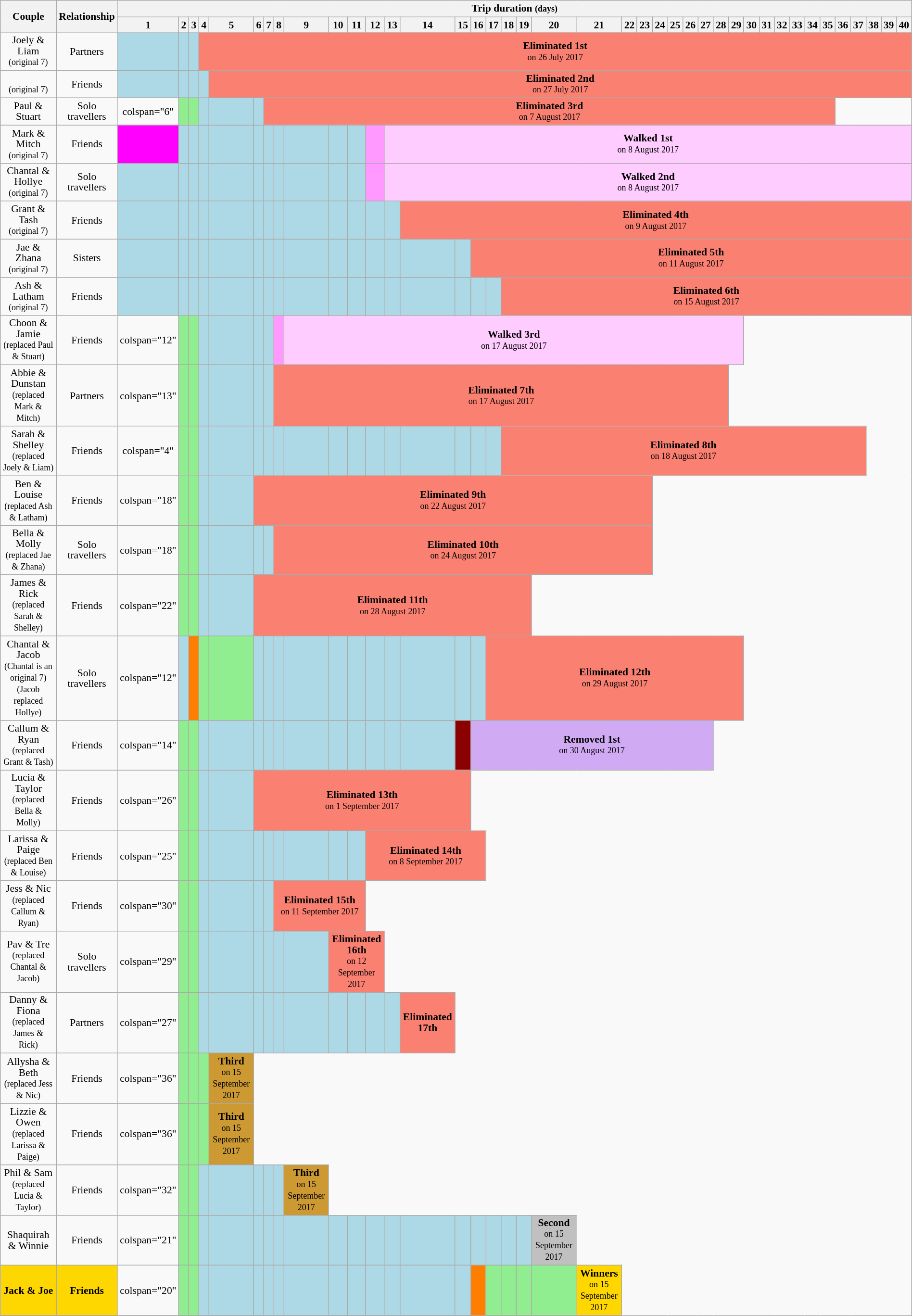<table class="wikitable" style="text-align:center; width:100%; font-size:90%; line-height:15px;">
<tr>
<th rowspan="2">Couple</th>
<th rowspan="2">Relationship</th>
<th colspan="40">Trip duration <small>(days)</small></th>
</tr>
<tr>
<th>1</th>
<th>2</th>
<th>3</th>
<th>4</th>
<th>5</th>
<th>6</th>
<th>7</th>
<th>8</th>
<th>9</th>
<th>10</th>
<th>11</th>
<th>12</th>
<th>13</th>
<th>14</th>
<th>15</th>
<th>16</th>
<th>17</th>
<th>18</th>
<th>19</th>
<th>20</th>
<th>21</th>
<th>22</th>
<th>23</th>
<th>24</th>
<th>25</th>
<th>26</th>
<th>27</th>
<th>28</th>
<th>29</th>
<th>30</th>
<th>31</th>
<th>32</th>
<th>33</th>
<th>34</th>
<th>35</th>
<th>36</th>
<th>37</th>
<th>38</th>
<th>39</th>
<th>40</th>
</tr>
<tr>
<td>Joely & Liam<br><small>(original 7)</small></td>
<td>Partners</td>
<td style="background:lightblue;"></td>
<td style="background:lightblue;"></td>
<td style="background:lightblue;"></td>
<td colspan="37" style="background:salmon;"><strong>Eliminated 1st</strong><br><small>on 26 July 2017</small></td>
</tr>
<tr>
<td><br><small>(original 7)</small></td>
<td>Friends</td>
<td style="background:lightblue;"></td>
<td style="background:lightblue;"></td>
<td style="background:lightblue;"></td>
<td style="background:lightblue;"></td>
<td colspan="36" style="background:salmon;"><strong>Eliminated 2nd</strong><br><small>on 27 July 2017</small></td>
</tr>
<tr>
<td>Paul & Stuart<br><small></small></td>
<td>Solo travellers</td>
<td>colspan="6" </td>
<td style="background:lightgreen;"></td>
<td style="background:lightgreen;"></td>
<td style="background:lightblue;"></td>
<td style="background:lightblue;"></td>
<td style="background:lightblue;"></td>
<td colspan="29" style="background:salmon;"><strong>Eliminated 3rd</strong><br><small>on 7 August 2017</small></td>
</tr>
<tr>
<td>Mark & Mitch<br><small>(original 7)</small></td>
<td>Friends</td>
<td style="background:#ff00ff;"></td>
<td style="background:lightblue;"></td>
<td style="background:lightblue;"></td>
<td style="background:lightblue;"></td>
<td style="background:lightblue;"></td>
<td style="background:lightblue;"></td>
<td style="background:lightblue;"></td>
<td style="background:lightblue;"></td>
<td style="background:lightblue;"></td>
<td style="background:lightblue;"></td>
<td style="background:lightblue;"></td>
<td style="background:#ff99ff;"></td>
<td colspan="28" style="background:#ffccff;"><strong>Walked 1st</strong><br><small>on 8 August 2017</small></td>
</tr>
<tr>
<td>Chantal & Hollye<br><small>(original 7)</small></td>
<td>Solo travellers</td>
<td style="background:lightblue;"></td>
<td style="background:lightblue;"></td>
<td style="background:lightblue;"></td>
<td style="background:lightblue;"></td>
<td style="background:lightblue;"></td>
<td style="background:lightblue;"></td>
<td style="background:lightblue;"></td>
<td style="background:lightblue;"></td>
<td style="background:lightblue;"></td>
<td style="background:lightblue;"></td>
<td style="background:lightblue;"></td>
<td style="background:#ff99ff;"></td>
<td colspan="28" style="background:#ffccff;"><strong>Walked 2nd</strong><br><small>on 8 August 2017</small></td>
</tr>
<tr>
<td>Grant & Tash<br><small>(original 7)</small></td>
<td>Friends</td>
<td style="background:lightblue;"></td>
<td style="background:lightblue;"></td>
<td style="background:lightblue;"></td>
<td style="background:lightblue;"></td>
<td style="background:lightblue;"></td>
<td style="background:lightblue;"></td>
<td style="background:lightblue;"></td>
<td style="background:lightblue;"></td>
<td style="background:lightblue;"></td>
<td style="background:lightblue;"></td>
<td style="background:lightblue;"></td>
<td style="background:lightblue;"></td>
<td style="background:lightblue;"></td>
<td colspan="27" style="background:salmon;"><strong>Eliminated 4th</strong><br><small>on 9 August 2017</small></td>
</tr>
<tr>
<td>Jae & Zhana<br><small>(original 7)</small></td>
<td>Sisters</td>
<td style="background:lightblue;"></td>
<td style="background:lightblue;"></td>
<td style="background:lightblue;"></td>
<td style="background:lightblue;"></td>
<td style="background:lightblue;"></td>
<td style="background:lightblue;"></td>
<td style="background:lightblue;"></td>
<td style="background:lightblue;"></td>
<td style="background:lightblue;"></td>
<td style="background:lightblue;"></td>
<td style="background:lightblue;"></td>
<td style="background:lightblue;"></td>
<td style="background:lightblue;"></td>
<td style="background:lightblue;"></td>
<td style="background:lightblue;"></td>
<td colspan="25" style="background:salmon;"><strong>Eliminated 5th</strong><br><small>on 11 August 2017</small></td>
</tr>
<tr>
<td>Ash & Latham<br><small>(original 7)</small></td>
<td>Friends</td>
<td style="background:lightblue;"></td>
<td style="background:lightblue;"></td>
<td style="background:lightblue;"></td>
<td style="background:lightblue;"></td>
<td style="background:lightblue;"></td>
<td style="background:lightblue;"></td>
<td style="background:lightblue;"></td>
<td style="background:lightblue;"></td>
<td style="background:lightblue;"></td>
<td style="background:lightblue;"></td>
<td style="background:lightblue;"></td>
<td style="background:lightblue;"></td>
<td style="background:lightblue;"></td>
<td style="background:lightblue;"></td>
<td style="background:lightblue;"></td>
<td style="background:lightblue;"></td>
<td style="background:lightblue;"></td>
<td colspan="23" style="background:salmon;"><strong>Eliminated 6th</strong><br><small>on 15 August 2017</small></td>
</tr>
<tr>
<td>Choon & Jamie<br><small>(replaced Paul & Stuart)</small></td>
<td>Friends</td>
<td>colspan="12" </td>
<td style="background:lightgreen;"></td>
<td style="background:lightgreen;"></td>
<td style="background:lightblue;"></td>
<td style="background:lightblue;"></td>
<td style="background:lightblue;"></td>
<td style="background:lightblue;"></td>
<td style="background:#ff99ff;"></td>
<td colspan="21" style="background:#ffccff;"><strong>Walked 3rd</strong><br><small>on 17 August 2017</small></td>
</tr>
<tr>
<td>Abbie & Dunstan<br><small>(replaced Mark & Mitch)</small></td>
<td>Partners</td>
<td>colspan="13" </td>
<td style="background:lightgreen;"></td>
<td style="background:lightgreen;"></td>
<td style="background:lightblue;"></td>
<td style="background:lightblue;"></td>
<td style="background:lightblue;"></td>
<td style="background:lightblue;"></td>
<td colspan="21" style="background:salmon;"><strong>Eliminated 7th</strong><br><small>on 17 August 2017</small></td>
</tr>
<tr>
<td>Sarah & Shelley<br><small>(replaced Joely & Liam)</small></td>
<td>Friends</td>
<td>colspan="4" </td>
<td style="background:lightgreen;"></td>
<td style="background:lightgreen;"></td>
<td style="background:lightblue;"></td>
<td style="background:lightblue;"></td>
<td style="background:lightblue;"></td>
<td style="background:lightblue;"></td>
<td style="background:lightblue;"></td>
<td style="background:lightblue;"></td>
<td style="background:lightblue;"></td>
<td style="background:lightblue;"></td>
<td style="background:lightblue;"></td>
<td style="background:lightblue;"></td>
<td style="background:lightblue;"></td>
<td style="background:lightblue;"></td>
<td style="background:lightblue;"></td>
<td style="background:lightblue;"></td>
<td colspan="20" style="background:salmon;"><strong>Eliminated 8th</strong><br><small>on 18 August 2017</small></td>
</tr>
<tr>
<td>Ben & Louise<br><small>(replaced Ash & Latham)</small></td>
<td>Friends</td>
<td>colspan="18" </td>
<td style="background:lightgreen;"></td>
<td style="background:lightgreen;"></td>
<td style="background:lightblue;"></td>
<td style="background:lightblue;"></td>
<td colspan="18" style="background:salmon;"><strong>Eliminated 9th</strong><br><small>on 22 August 2017</small></td>
</tr>
<tr>
<td>Bella & Molly<br><small>(replaced Jae & Zhana)</small></td>
<td>Solo travellers</td>
<td>colspan="18" </td>
<td style="background:lightgreen;"></td>
<td style="background:lightgreen;"></td>
<td style="background:lightblue;"></td>
<td style="background:lightblue;"></td>
<td style="background:lightblue;"></td>
<td style="background:lightblue;"></td>
<td colspan="16" style="background:salmon;"><strong>Eliminated 10th</strong><br><small>on 24 August 2017</small></td>
</tr>
<tr>
<td>James & Rick<br><small>(replaced Sarah & Shelley)</small></td>
<td>Friends</td>
<td>colspan="22" </td>
<td style="background:lightgreen;"></td>
<td style="background:lightgreen;"></td>
<td style="background:lightblue;"></td>
<td style="background:lightblue;"></td>
<td colspan="14" style="background:salmon;"><strong>Eliminated 11th</strong><br><small>on 28 August 2017</small></td>
</tr>
<tr>
<td>Chantal & Jacob<br><small>(Chantal is an original 7) (Jacob replaced Hollye)</small></td>
<td>Solo travellers</td>
<td>colspan="12" </td>
<td style="background:lightblue;"></td>
<td style="background:#ff7e00;"></td>
<td style="background:lightgreen;"></td>
<td style="background:lightgreen;"></td>
<td style="background:lightblue;"></td>
<td style="background:lightblue;"></td>
<td style="background:lightblue;"></td>
<td style="background:lightblue;"></td>
<td style="background:lightblue;"></td>
<td style="background:lightblue;"></td>
<td style="background:lightblue;"></td>
<td style="background:lightblue;"></td>
<td style="background:lightblue;"></td>
<td style="background:lightblue;"></td>
<td style="background:lightblue;"></td>
<td colspan="13" style="background:salmon;"><strong>Eliminated 12th</strong><br><small>on 29 August 2017</small></td>
</tr>
<tr>
<td>Callum & Ryan<br><small>(replaced Grant & Tash)</small></td>
<td>Friends</td>
<td>colspan="14" </td>
<td style="background:lightgreen;"></td>
<td style="background:lightgreen;"></td>
<td style="background:lightblue;"></td>
<td style="background:lightblue;"></td>
<td style="background:lightblue;"></td>
<td style="background:lightblue;"></td>
<td style="background:lightblue;"></td>
<td style="background:lightblue;"></td>
<td style="background:lightblue;"></td>
<td style="background:lightblue;"></td>
<td style="background:lightblue;"></td>
<td style="background:lightblue;"></td>
<td style="background:lightblue;"></td>
<td style="background:darkred;"></td>
<td colspan=12 style="background:#d0aaf3;"><strong>Removed 1st</strong><br><small>on 30 August 2017</small></td>
</tr>
<tr>
<td>Lucia & Taylor<br><small>(replaced Bella & Molly)</small></td>
<td>Friends</td>
<td>colspan="26" </td>
<td style="background:lightgreen;"></td>
<td style="background:lightgreen;"></td>
<td style="background:lightblue;"></td>
<td style="background:lightblue;"></td>
<td colspan=10 style="background:salmon;"><strong>Eliminated 13th</strong><br><small>on 1 September 2017</small></td>
</tr>
<tr>
<td>Larissa & Paige<br><small>(replaced Ben & Louise)</small></td>
<td>Friends</td>
<td>colspan="25" </td>
<td style="background:lightgreen;"></td>
<td style="background:lightgreen;"></td>
<td style="background:lightblue;"></td>
<td style="background:lightblue;"></td>
<td style="background:lightblue;"></td>
<td style="background:lightblue;"></td>
<td style="background:lightblue;"></td>
<td style="background:lightblue;"></td>
<td style="background:lightblue;"></td>
<td style="background:lightblue;"></td>
<td colspan=5 style="background:salmon;"><strong>Eliminated 14th</strong><br><small>on 8 September 2017</small></td>
</tr>
<tr>
<td>Jess & Nic<br><small>(replaced Callum & Ryan)</small></td>
<td>Friends</td>
<td>colspan="30" </td>
<td style="background:lightgreen;"></td>
<td style="background:lightgreen;"></td>
<td style="background:lightblue;"></td>
<td style="background:lightblue;"></td>
<td style="background:lightblue;"></td>
<td style="background:lightblue;"></td>
<td colspan=4 style="background:salmon;"><strong>Eliminated 15th</strong><br><small>on 11 September 2017</small></td>
</tr>
<tr>
<td>Pav & Tre<br><small>(replaced Chantal & Jacob)</small></td>
<td>Solo travellers</td>
<td>colspan="29" </td>
<td style="background:lightgreen;"></td>
<td style="background:lightgreen;"></td>
<td style="background:lightblue;"></td>
<td style="background:lightblue;"></td>
<td style="background:lightblue;"></td>
<td style="background:lightblue;"></td>
<td style="background:lightblue;"></td>
<td style="background:lightblue;"></td>
<td colspan=3 style="background:salmon;"><strong>Eliminated 16th</strong><br><small>on 12 September 2017</small></td>
</tr>
<tr>
<td>Danny & Fiona<br><small>(replaced James & Rick)</small></td>
<td>Partners</td>
<td>colspan="27" </td>
<td style="background:lightgreen;"></td>
<td style="background:lightgreen;"></td>
<td style="background:lightblue;"></td>
<td style="background:lightblue;"></td>
<td style="background:lightblue;"></td>
<td style="background:lightblue;"></td>
<td style="background:lightblue;"></td>
<td style="background:lightblue;"></td>
<td style="background:lightblue;"></td>
<td style="background:lightblue;"></td>
<td style="background:lightblue;"></td>
<td style="background:lightblue;"></td>
<td colspan=1 style="background:salmon;"><strong>Eliminated 17th</strong><br><small></small></td>
</tr>
<tr>
<td>Allysha & Beth<br><small>(replaced Jess & Nic)</small></td>
<td>Friends</td>
<td>colspan="36" </td>
<td style="background:lightgreen;"></td>
<td style="background:lightgreen;"></td>
<td style="background:lightgreen;"></td>
<td style="background:#cc9933;"><strong>Third</strong><br><small>on 15 September 2017</small></td>
</tr>
<tr>
<td>Lizzie & Owen<br><small>(replaced Larissa & Paige)</small></td>
<td>Friends</td>
<td>colspan="36" </td>
<td style="background:lightgreen;"></td>
<td style="background:lightgreen;"></td>
<td style="background:lightgreen;"></td>
<td style="background:#cc9933;"><strong>Third</strong><br><small>on 15 September 2017</small></td>
</tr>
<tr>
<td>Phil & Sam<br><small>(replaced Lucia & Taylor)</small></td>
<td>Friends</td>
<td>colspan="32" </td>
<td style="background:lightgreen;"></td>
<td style="background:lightgreen;"></td>
<td style="background:lightblue;"></td>
<td style="background:lightblue;"></td>
<td style="background:lightblue;"></td>
<td style="background:lightblue;"></td>
<td style="background:lightblue;"></td>
<td style="background:#cc9933;"><strong>Third</strong><br><small>on 15 September 2017</small></td>
</tr>
<tr>
<td>Shaquirah & Winnie<br><small></small></td>
<td>Friends</td>
<td>colspan="21" </td>
<td style="background:lightgreen;"></td>
<td style="background:lightgreen;"></td>
<td style="background:lightblue;"></td>
<td style="background:lightblue;"></td>
<td style="background:lightblue;"></td>
<td style="background:lightblue;"></td>
<td style="background:lightblue;"></td>
<td style="background:lightblue;"></td>
<td style="background:lightblue;"></td>
<td style="background:lightblue;"></td>
<td style="background:lightblue;"></td>
<td style="background:lightblue;"></td>
<td style="background:lightblue;"></td>
<td style="background:lightblue;"></td>
<td style="background:lightblue;"></td>
<td style="background:lightblue;"></td>
<td style="background:lightblue;"></td>
<td style="background:lightblue;"></td>
<td style="background:silver;"><strong>Second</strong><br><small>on 15 September 2017</small></td>
</tr>
<tr>
<td style="background:gold;"><strong>Jack & Joe</strong><br><small><strong></strong></small></td>
<td style="background:gold;"><strong>Friends</strong></td>
<td>colspan="20" </td>
<td style="background:lightgreen;"></td>
<td style="background:lightgreen;"></td>
<td style="background:lightblue;"></td>
<td style="background:lightblue;"></td>
<td style="background:lightblue;"></td>
<td style="background:lightblue;"></td>
<td style="background:lightblue;"></td>
<td style="background:lightblue;"></td>
<td style="background:lightblue;"></td>
<td style="background:lightblue;"></td>
<td style="background:lightblue;"></td>
<td style="background:lightblue;"></td>
<td style="background:lightblue;"></td>
<td style="background:lightblue;"></td>
<td style="background:#ff7e00;"></td>
<td style="background:lightgreen;"></td>
<td style="background:lightgreen;"></td>
<td style="background:lightgreen;"></td>
<td style="background:lightgreen;"></td>
<td style="background:gold;"><strong>Winners</strong><br><small>on 15 September 2017</small></td>
</tr>
<tr>
</tr>
</table>
